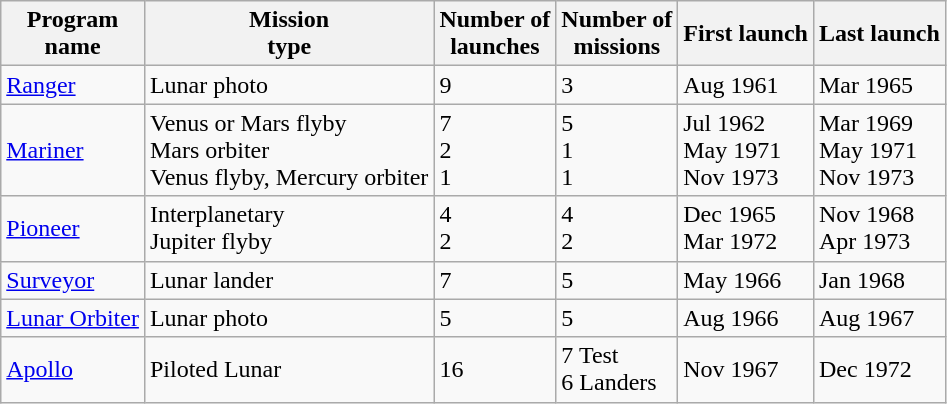<table class="wikitable">
<tr>
<th>Program <br> name</th>
<th>Mission<br>type</th>
<th>Number of<br>launches</th>
<th>Number of<br>missions</th>
<th>First launch</th>
<th>Last launch</th>
</tr>
<tr>
<td><a href='#'>Ranger</a></td>
<td>Lunar photo</td>
<td>9</td>
<td>3</td>
<td>Aug 1961</td>
<td>Mar 1965</td>
</tr>
<tr>
<td><a href='#'>Mariner</a></td>
<td>Venus or Mars flyby<br>Mars orbiter<br>Venus flyby, Mercury orbiter</td>
<td>7<br>2<br>1</td>
<td>5<br>1<br>1</td>
<td>Jul 1962<br>May 1971<br>Nov 1973</td>
<td>Mar 1969<br>May 1971<br>Nov 1973</td>
</tr>
<tr>
<td><a href='#'>Pioneer</a></td>
<td>Interplanetary<br>Jupiter flyby</td>
<td>4<br>2</td>
<td>4<br>2</td>
<td>Dec 1965<br>Mar 1972</td>
<td>Nov 1968<br>Apr 1973</td>
</tr>
<tr>
<td><a href='#'>Surveyor</a></td>
<td>Lunar lander</td>
<td>7</td>
<td>5</td>
<td>May 1966</td>
<td>Jan 1968</td>
</tr>
<tr>
<td><a href='#'>Lunar Orbiter</a></td>
<td>Lunar photo</td>
<td>5</td>
<td>5</td>
<td>Aug 1966</td>
<td>Aug 1967</td>
</tr>
<tr>
<td><a href='#'>Apollo</a></td>
<td>Piloted Lunar</td>
<td>16</td>
<td>7 Test<br>6 Landers</td>
<td>Nov 1967</td>
<td>Dec 1972</td>
</tr>
</table>
